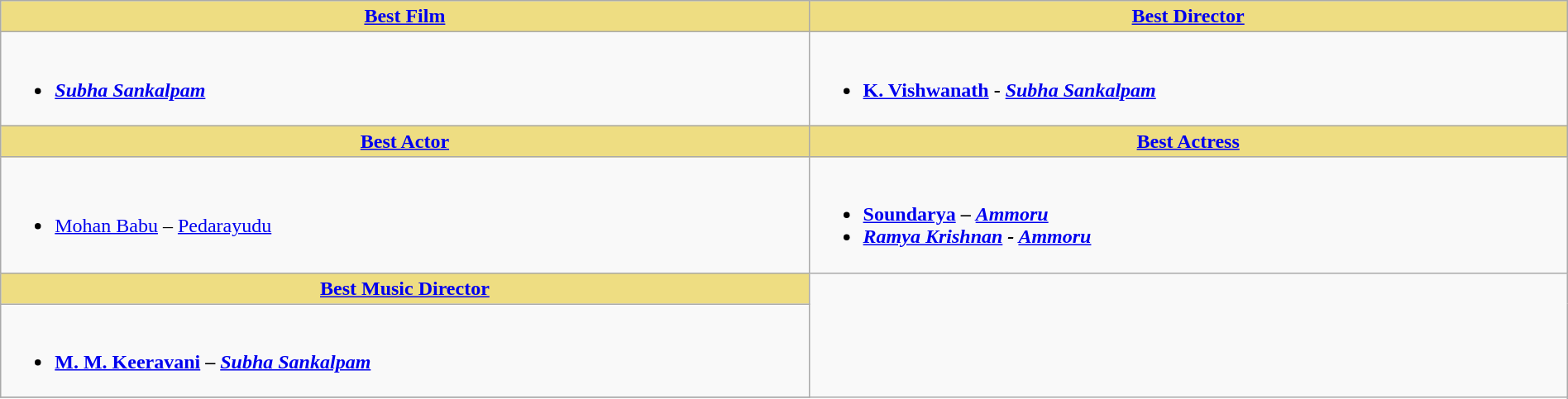<table class="wikitable" width =100%|>
<tr>
<th ! style="background:#eedd82; text-align:center;"><a href='#'>Best Film</a></th>
<th ! style="background:#eedd82; text-align:center;"><a href='#'>Best Director</a></th>
</tr>
<tr>
<td valign="top"><br><ul><li><strong><em><a href='#'>Subha Sankalpam</a></em></strong></li></ul></td>
<td valign="top"><br><ul><li><strong><a href='#'>K. Vishwanath</a> - <em><a href='#'>Subha Sankalpam</a><strong><em></li></ul></td>
</tr>
<tr>
<th ! style="background:#eedd82; text-align:center;"><a href='#'>Best Actor</a></th>
<th ! style="background:#eedd82; text-align:center;"><a href='#'>Best Actress</a></th>
</tr>
<tr>
<td><br><ul><li></strong><a href='#'>Mohan Babu</a> – </em><a href='#'>Pedarayudu</a></em></strong></li></ul></td>
<td><br><ul><li><strong><a href='#'>Soundarya</a> – <em><a href='#'>Ammoru</a><strong><em></li><li></strong><a href='#'>Ramya Krishnan</a> - </em><a href='#'>Ammoru</a></em></strong></li></ul></td>
</tr>
<tr>
<th ! style="background:#eedd82; text-align:center;"><a href='#'>Best Music Director</a></th>
</tr>
<tr>
<td><br><ul><li><strong><a href='#'>M. M. Keeravani</a> – <em><a href='#'>Subha Sankalpam</a><strong><em></li></ul></td>
</tr>
<tr>
</tr>
</table>
